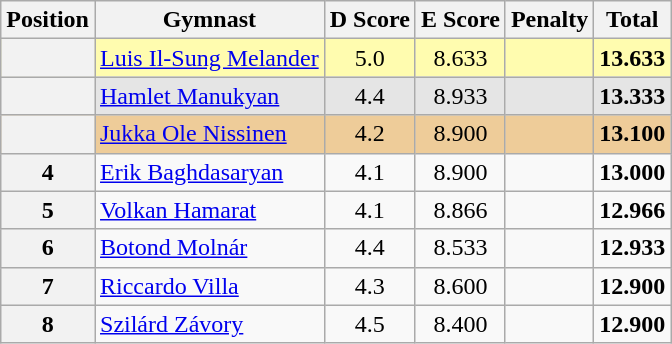<table style="text-align:center;" class="wikitable sortable">
<tr>
<th>Position</th>
<th>Gymnast</th>
<th>D Score</th>
<th>E Score</th>
<th>Penalty</th>
<th>Total</th>
</tr>
<tr style="background:#fffcaf;">
<th scope="row" style="text-align:center"></th>
<td style="text-align:left;"> <a href='#'>Luis Il-Sung Melander</a></td>
<td>5.0</td>
<td>8.633</td>
<td></td>
<td><strong>13.633</strong></td>
</tr>
<tr style="background:#e5e5e5;">
<th scope="row" style="text-align:center"></th>
<td style="text-align:left;"> <a href='#'>Hamlet Manukyan</a></td>
<td>4.4</td>
<td>8.933</td>
<td></td>
<td><strong>13.333</strong></td>
</tr>
<tr style="background:#ec9;">
<th scope="row" style="text-align:center"></th>
<td style="text-align:left;"> <a href='#'>Jukka Ole Nissinen</a></td>
<td>4.2</td>
<td>8.900</td>
<td></td>
<td><strong>13.100</strong></td>
</tr>
<tr>
<th>4</th>
<td style="text-align:left;"> <a href='#'>Erik Baghdasaryan</a></td>
<td>4.1</td>
<td>8.900</td>
<td></td>
<td><strong>13.000</strong></td>
</tr>
<tr>
<th>5</th>
<td style="text-align:left;"> <a href='#'>Volkan Hamarat</a></td>
<td>4.1</td>
<td>8.866</td>
<td></td>
<td><strong>12.966</strong></td>
</tr>
<tr>
<th>6</th>
<td style="text-align:left;"> <a href='#'>Botond Molnár</a></td>
<td>4.4</td>
<td>8.533</td>
<td></td>
<td><strong>12.933</strong></td>
</tr>
<tr>
<th>7</th>
<td style="text-align:left;"> <a href='#'>Riccardo Villa</a></td>
<td>4.3</td>
<td>8.600</td>
<td></td>
<td><strong>12.900</strong></td>
</tr>
<tr>
<th>8</th>
<td style="text-align:left;"> <a href='#'>Szilárd Závory</a></td>
<td>4.5</td>
<td>8.400</td>
<td></td>
<td><strong>12.900</strong></td>
</tr>
</table>
